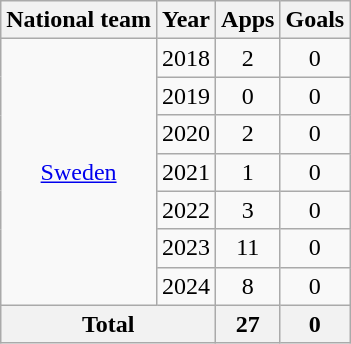<table class="wikitable" style="text-align:center">
<tr>
<th>National team</th>
<th>Year</th>
<th>Apps</th>
<th>Goals</th>
</tr>
<tr>
<td rowspan="7"><a href='#'>Sweden</a></td>
<td>2018</td>
<td>2</td>
<td>0</td>
</tr>
<tr>
<td>2019</td>
<td>0</td>
<td>0</td>
</tr>
<tr>
<td>2020</td>
<td>2</td>
<td>0</td>
</tr>
<tr>
<td>2021</td>
<td>1</td>
<td>0</td>
</tr>
<tr>
<td>2022</td>
<td>3</td>
<td>0</td>
</tr>
<tr>
<td>2023</td>
<td>11</td>
<td>0</td>
</tr>
<tr>
<td>2024</td>
<td>8</td>
<td>0</td>
</tr>
<tr>
<th colspan="2">Total</th>
<th>27</th>
<th>0</th>
</tr>
</table>
